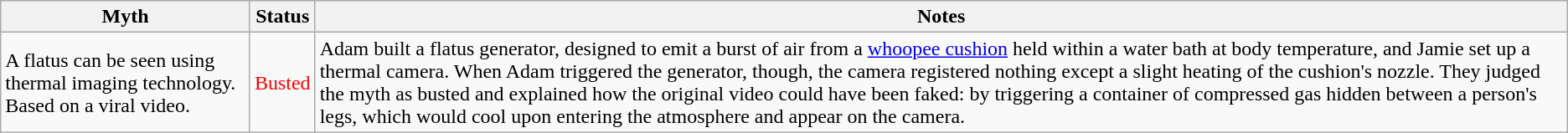<table class="wikitable plainrowheaders">
<tr>
<th scope"col">Myth</th>
<th scope"col">Status</th>
<th scope"col">Notes</th>
</tr>
<tr>
<td scope"row">A flatus can be seen using thermal imaging technology. Based on a viral video.</td>
<td style="color:red">Busted</td>
<td>Adam built a flatus generator, designed to emit a burst of air from a <a href='#'>whoopee cushion</a> held within a water bath at body temperature, and Jamie set up a thermal camera. When Adam triggered the generator, though, the camera registered nothing except a slight heating of the cushion's nozzle. They judged the myth as busted and explained how the original video could have been faked: by triggering a container of compressed gas hidden between a person's legs, which would cool upon entering the atmosphere and appear on the camera.</td>
</tr>
</table>
